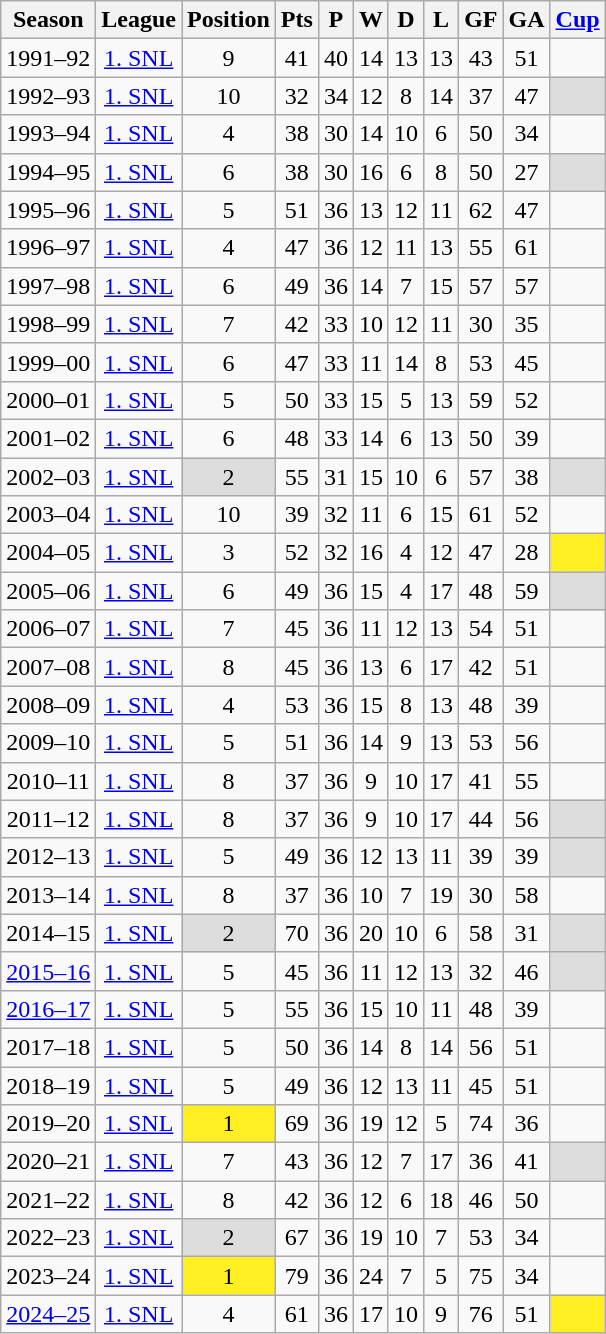<table class="wikitable sortable" style="text-align: center;">
<tr>
<th>Season</th>
<th>League</th>
<th>Position</th>
<th>Pts</th>
<th>P</th>
<th>W</th>
<th>D</th>
<th>L</th>
<th>GF</th>
<th>GA</th>
<th><a href='#'>Cup</a></th>
</tr>
<tr>
<td>1991–92</td>
<td><a href='#'>1. SNL</a></td>
<td>9</td>
<td>41</td>
<td>40</td>
<td>14</td>
<td>13</td>
<td>13</td>
<td>43</td>
<td>51</td>
<td></td>
</tr>
<tr>
<td>1992–93</td>
<td><a href='#'>1. SNL</a></td>
<td>10</td>
<td>32</td>
<td>34</td>
<td>12</td>
<td>8</td>
<td>14</td>
<td>37</td>
<td>47</td>
<td style="background-color:#DDD"></td>
</tr>
<tr>
<td>1993–94</td>
<td><a href='#'>1. SNL</a></td>
<td>4</td>
<td>38</td>
<td>30</td>
<td>14</td>
<td>10</td>
<td>6</td>
<td>50</td>
<td>34</td>
<td></td>
</tr>
<tr>
<td>1994–95</td>
<td><a href='#'>1. SNL</a></td>
<td>6</td>
<td>38</td>
<td>30</td>
<td>16</td>
<td>6</td>
<td>8</td>
<td>50</td>
<td>27</td>
<td style="background-color:#DDD"></td>
</tr>
<tr>
<td>1995–96</td>
<td><a href='#'>1. SNL</a></td>
<td>5</td>
<td>51</td>
<td>36</td>
<td>13</td>
<td>12</td>
<td>11</td>
<td>62</td>
<td>47</td>
<td></td>
</tr>
<tr>
<td>1996–97</td>
<td><a href='#'>1. SNL</a></td>
<td>4</td>
<td>47</td>
<td>36</td>
<td>12</td>
<td>11</td>
<td>13</td>
<td>55</td>
<td>61</td>
<td></td>
</tr>
<tr>
<td>1997–98</td>
<td><a href='#'>1. SNL</a></td>
<td>6</td>
<td>49</td>
<td>36</td>
<td>14</td>
<td>7</td>
<td>15</td>
<td>57</td>
<td>57</td>
<td></td>
</tr>
<tr>
<td>1998–99</td>
<td><a href='#'>1. SNL</a></td>
<td>7</td>
<td>42</td>
<td>33</td>
<td>10</td>
<td>12</td>
<td>11</td>
<td>30</td>
<td>35</td>
<td></td>
</tr>
<tr>
<td>1999–00</td>
<td><a href='#'>1. SNL</a></td>
<td>6</td>
<td>47</td>
<td>33</td>
<td>11</td>
<td>14</td>
<td>8</td>
<td>53</td>
<td>45</td>
<td></td>
</tr>
<tr>
<td>2000–01</td>
<td><a href='#'>1. SNL</a></td>
<td>5</td>
<td>50</td>
<td>33</td>
<td>15</td>
<td>5</td>
<td>13</td>
<td>59</td>
<td>52</td>
<td></td>
</tr>
<tr>
<td>2001–02</td>
<td><a href='#'>1. SNL</a></td>
<td>6</td>
<td>48</td>
<td>33</td>
<td>14</td>
<td>6</td>
<td>13</td>
<td>50</td>
<td>39</td>
<td></td>
</tr>
<tr>
<td>2002–03</td>
<td><a href='#'>1. SNL</a></td>
<td style="background-color:#DDD">2</td>
<td>55</td>
<td>31</td>
<td>15</td>
<td>10</td>
<td>6</td>
<td>57</td>
<td>38</td>
<td style="background-color:#DDD"></td>
</tr>
<tr>
<td>2003–04</td>
<td><a href='#'>1. SNL</a></td>
<td>10</td>
<td>39</td>
<td>32</td>
<td>11</td>
<td>6</td>
<td>15</td>
<td>61</td>
<td>52</td>
<td></td>
</tr>
<tr>
<td>2004–05</td>
<td><a href='#'>1. SNL</a></td>
<td>3</td>
<td>52</td>
<td>32</td>
<td>16</td>
<td>4</td>
<td>12</td>
<td>47</td>
<td>28</td>
<td bgcolor=#FE2></td>
</tr>
<tr>
<td>2005–06</td>
<td><a href='#'>1. SNL</a></td>
<td>6</td>
<td>49</td>
<td>36</td>
<td>15</td>
<td>4</td>
<td>17</td>
<td>48</td>
<td>59</td>
<td style="background-color:#DDD"></td>
</tr>
<tr>
<td>2006–07</td>
<td><a href='#'>1. SNL</a></td>
<td>7</td>
<td>45</td>
<td>36</td>
<td>11</td>
<td>12</td>
<td>13</td>
<td>54</td>
<td>51</td>
<td></td>
</tr>
<tr>
<td>2007–08</td>
<td><a href='#'>1. SNL</a></td>
<td>8</td>
<td>45</td>
<td>36</td>
<td>13</td>
<td>6</td>
<td>17</td>
<td>42</td>
<td>51</td>
<td></td>
</tr>
<tr>
<td>2008–09</td>
<td><a href='#'>1. SNL</a></td>
<td>4</td>
<td>53</td>
<td>36</td>
<td>15</td>
<td>8</td>
<td>13</td>
<td>48</td>
<td>39</td>
<td></td>
</tr>
<tr>
<td>2009–10</td>
<td><a href='#'>1. SNL</a></td>
<td>5</td>
<td>51</td>
<td>36</td>
<td>14</td>
<td>9</td>
<td>13</td>
<td>53</td>
<td>56</td>
<td></td>
</tr>
<tr>
<td>2010–11</td>
<td><a href='#'>1. SNL</a></td>
<td>8</td>
<td>37</td>
<td>36</td>
<td>9</td>
<td>10</td>
<td>17</td>
<td>41</td>
<td>55</td>
<td></td>
</tr>
<tr>
<td>2011–12</td>
<td><a href='#'>1. SNL</a></td>
<td>8</td>
<td>37</td>
<td>36</td>
<td>9</td>
<td>10</td>
<td>17</td>
<td>44</td>
<td>56</td>
<td style="background-color:#DDD"></td>
</tr>
<tr>
<td>2012–13</td>
<td><a href='#'>1. SNL</a></td>
<td>5</td>
<td>49</td>
<td>36</td>
<td>12</td>
<td>13</td>
<td>11</td>
<td>39</td>
<td>39</td>
<td style="background-color:#DDD"></td>
</tr>
<tr>
<td>2013–14</td>
<td><a href='#'>1. SNL</a></td>
<td>8</td>
<td>37</td>
<td>36</td>
<td>10</td>
<td>7</td>
<td>19</td>
<td>30</td>
<td>58</td>
<td></td>
</tr>
<tr>
<td>2014–15</td>
<td><a href='#'>1. SNL</a></td>
<td style="background-color:#DDD">2</td>
<td>70</td>
<td>36</td>
<td>20</td>
<td>10</td>
<td>6</td>
<td>58</td>
<td>31</td>
<td style="background-color:#DDD"></td>
</tr>
<tr>
<td><a href='#'>2015–16</a></td>
<td><a href='#'>1. SNL</a></td>
<td>5</td>
<td>45</td>
<td>36</td>
<td>11</td>
<td>12</td>
<td>13</td>
<td>32</td>
<td>46</td>
<td style="background-color:#DDD"></td>
</tr>
<tr>
<td><a href='#'>2016–17</a></td>
<td><a href='#'>1. SNL</a></td>
<td>5</td>
<td>55</td>
<td>36</td>
<td>15</td>
<td>10</td>
<td>11</td>
<td>48</td>
<td>39</td>
<td></td>
</tr>
<tr>
<td>2017–18</td>
<td><a href='#'>1. SNL</a></td>
<td>5</td>
<td>50</td>
<td>36</td>
<td>14</td>
<td>8</td>
<td>14</td>
<td>56</td>
<td>51</td>
<td></td>
</tr>
<tr>
<td>2018–19</td>
<td><a href='#'>1. SNL</a></td>
<td>5</td>
<td>49</td>
<td>36</td>
<td>12</td>
<td>13</td>
<td>11</td>
<td>45</td>
<td>51</td>
<td></td>
</tr>
<tr>
<td>2019–20</td>
<td><a href='#'>1. SNL</a></td>
<td bgcolor=#FE2>1</td>
<td>69</td>
<td>36</td>
<td>19</td>
<td>12</td>
<td>5</td>
<td>74</td>
<td>36</td>
<td></td>
</tr>
<tr>
<td>2020–21</td>
<td><a href='#'>1. SNL</a></td>
<td>7</td>
<td>43</td>
<td>36</td>
<td>12</td>
<td>7</td>
<td>17</td>
<td>36</td>
<td>41</td>
<td style="background-color:#DDD"></td>
</tr>
<tr>
<td>2021–22</td>
<td><a href='#'>1. SNL</a></td>
<td>8</td>
<td>42</td>
<td>36</td>
<td>12</td>
<td>6</td>
<td>18</td>
<td>46</td>
<td>50</td>
<td></td>
</tr>
<tr>
<td>2022–23</td>
<td><a href='#'>1. SNL</a></td>
<td style="background-color:#DDD">2</td>
<td>67</td>
<td>36</td>
<td>19</td>
<td>10</td>
<td>7</td>
<td>53</td>
<td>34</td>
<td></td>
</tr>
<tr>
<td>2023–24</td>
<td><a href='#'>1. SNL</a></td>
<td bgcolor=#FE2>1</td>
<td>79</td>
<td>36</td>
<td>24</td>
<td>7</td>
<td>5</td>
<td>75</td>
<td>34</td>
<td></td>
</tr>
<tr>
<td><a href='#'>2024–25</a></td>
<td><a href='#'>1. SNL</a></td>
<td>4</td>
<td>61</td>
<td>36</td>
<td>17</td>
<td>10</td>
<td>9</td>
<td>76</td>
<td>51</td>
<td bgcolor=#FE2></td>
</tr>
</table>
